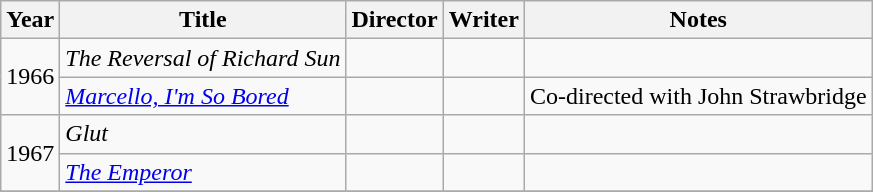<table class="wikitable">
<tr>
<th>Year</th>
<th>Title</th>
<th>Director</th>
<th>Writer</th>
<th>Notes</th>
</tr>
<tr>
<td rowspan="2">1966</td>
<td><em>The Reversal of Richard Sun</em></td>
<td></td>
<td></td>
<td></td>
</tr>
<tr>
<td><em><a href='#'>Marcello, I'm So Bored</a></em></td>
<td></td>
<td></td>
<td>Co-directed with John Strawbridge</td>
</tr>
<tr>
<td rowspan="2">1967</td>
<td><em>Glut</em></td>
<td></td>
<td></td>
<td></td>
</tr>
<tr>
<td><em><a href='#'>The Emperor</a></em></td>
<td></td>
<td></td>
<td></td>
</tr>
<tr>
</tr>
</table>
